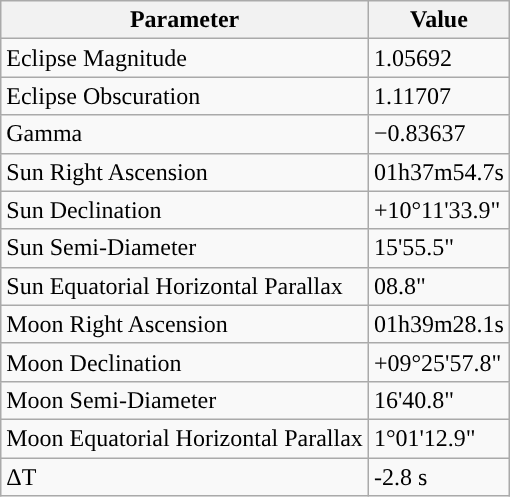<table class="wikitable">
<tr>
<th>Parameter</th>
<th>Value</th>
</tr>
<tr>
<td>Eclipse Magnitude</td>
<td>1.05692</td>
</tr>
<tr>
<td>Eclipse Obscuration</td>
<td>1.11707</td>
</tr>
<tr>
<td>Gamma</td>
<td>−0.83637</td>
</tr>
<tr>
<td>Sun Right Ascension</td>
<td>01h37m54.7s</td>
</tr>
<tr>
<td>Sun Declination</td>
<td>+10°11'33.9"</td>
</tr>
<tr>
<td>Sun Semi-Diameter</td>
<td>15'55.5"</td>
</tr>
<tr>
<td>Sun Equatorial Horizontal Parallax</td>
<td>08.8"</td>
</tr>
<tr>
<td>Moon Right Ascension</td>
<td>01h39m28.1s</td>
</tr>
<tr>
<td>Moon Declination</td>
<td>+09°25'57.8"</td>
</tr>
<tr>
<td>Moon Semi-Diameter</td>
<td>16'40.8"</td>
</tr>
<tr>
<td>Moon Equatorial Horizontal Parallax</td>
<td>1°01'12.9"</td>
</tr>
<tr>
<td>ΔT</td>
<td>-2.8 s</td>
</tr>
</table>
